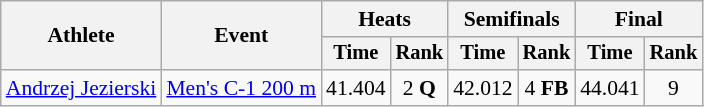<table class="wikitable" style="font-size:90%;">
<tr>
<th rowspan="2">Athlete</th>
<th rowspan="2">Event</th>
<th colspan=2>Heats</th>
<th colspan=2>Semifinals</th>
<th colspan=2>Final</th>
</tr>
<tr style="font-size:95%">
<th>Time</th>
<th>Rank</th>
<th>Time</th>
<th>Rank</th>
<th>Time</th>
<th>Rank</th>
</tr>
<tr align=center>
<td align=left><a href='#'>Andrzej Jezierski</a></td>
<td align=left><a href='#'>Men's C-1 200 m</a></td>
<td>41.404</td>
<td>2 <strong>Q</strong></td>
<td>42.012</td>
<td>4 <strong>FB</strong></td>
<td>44.041</td>
<td>9</td>
</tr>
</table>
